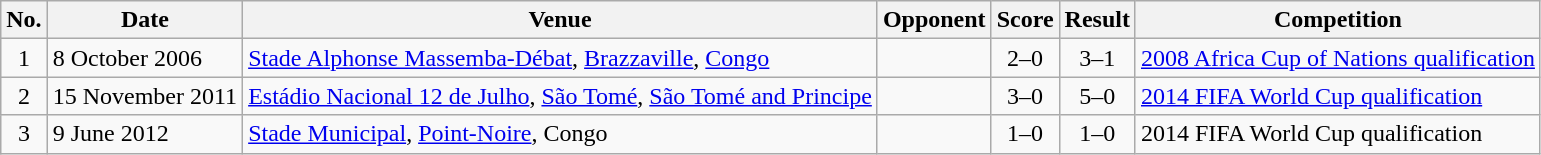<table class="wikitable sortable">
<tr>
<th scope="col">No.</th>
<th scope="col">Date</th>
<th scope="col">Venue</th>
<th scope="col">Opponent</th>
<th scope="col">Score</th>
<th scope="col">Result</th>
<th scope="col">Competition</th>
</tr>
<tr>
<td style="text-align:center">1</td>
<td>8 October 2006</td>
<td><a href='#'>Stade Alphonse Massemba-Débat</a>, <a href='#'>Brazzaville</a>, <a href='#'>Congo</a></td>
<td></td>
<td style="text-align:center">2–0</td>
<td style="text-align:center">3–1</td>
<td><a href='#'>2008 Africa Cup of Nations qualification</a></td>
</tr>
<tr>
<td style="text-align:center">2</td>
<td>15 November 2011</td>
<td><a href='#'>Estádio Nacional 12 de Julho</a>, <a href='#'>São Tomé</a>, <a href='#'>São Tomé and Principe</a></td>
<td></td>
<td style="text-align:center">3–0</td>
<td style="text-align:center">5–0</td>
<td><a href='#'>2014 FIFA World Cup qualification</a></td>
</tr>
<tr>
<td style="text-align:center">3</td>
<td>9 June 2012</td>
<td><a href='#'>Stade Municipal</a>, <a href='#'>Point-Noire</a>, Congo</td>
<td></td>
<td style="text-align:center">1–0</td>
<td style="text-align:center">1–0</td>
<td>2014 FIFA World Cup qualification</td>
</tr>
</table>
